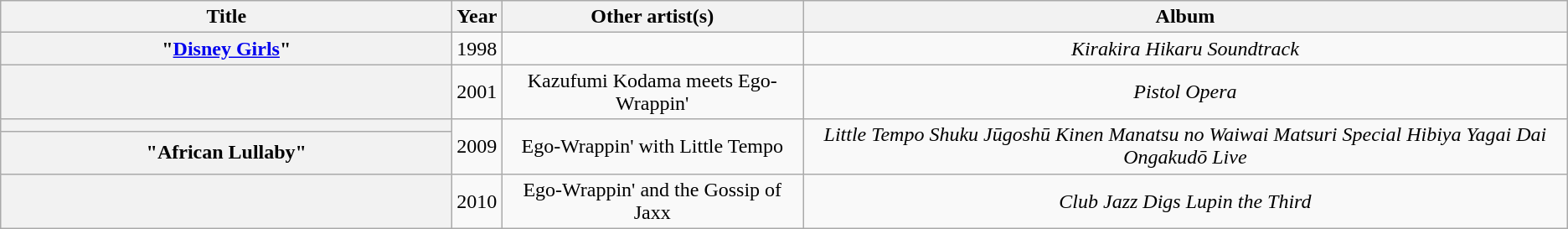<table class="wikitable plainrowheaders" style="text-align:center;">
<tr>
<th scope="col" style="width:22em;">Title</th>
<th scope="col">Year</th>
<th scope="col">Other artist(s)</th>
<th scope="col">Album</th>
</tr>
<tr>
<th scope="row">"<a href='#'>Disney Girls</a>"</th>
<td>1998</td>
<td></td>
<td><em>Kirakira Hikaru Soundtrack</em></td>
</tr>
<tr>
<th scope="row"></th>
<td>2001</td>
<td>Kazufumi Kodama meets Ego-Wrappin'</td>
<td><em>Pistol Opera</em></td>
</tr>
<tr>
<th scope="row"></th>
<td rowspan="2">2009</td>
<td rowspan="2">Ego-Wrappin' with Little Tempo</td>
<td rowspan="2"><em>Little Tempo Shuku Jūgoshū Kinen Manatsu no Waiwai Matsuri Special Hibiya Yagai Dai Ongakudō Live</em></td>
</tr>
<tr>
<th scope="row">"African Lullaby"</th>
</tr>
<tr>
<th scope="row"></th>
<td>2010</td>
<td>Ego-Wrappin' and the Gossip of Jaxx</td>
<td><em>Club Jazz Digs Lupin the Third</em></td>
</tr>
</table>
